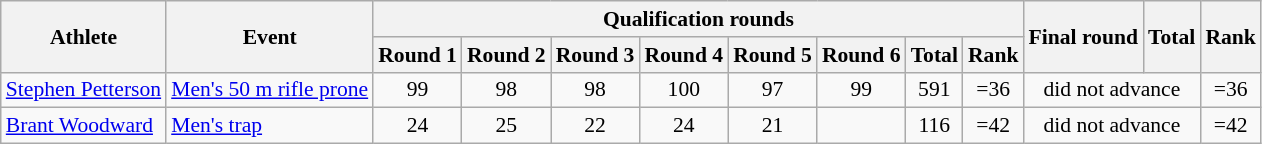<table class="wikitable" style="font-size:90%">
<tr>
<th rowspan=2>Athlete</th>
<th rowspan=2>Event</th>
<th colspan=8>Qualification rounds</th>
<th rowspan=2>Final round</th>
<th rowspan=2>Total</th>
<th rowspan=2>Rank</th>
</tr>
<tr>
<th>Round 1</th>
<th>Round 2</th>
<th>Round 3</th>
<th>Round 4</th>
<th>Round 5</th>
<th>Round 6</th>
<th>Total</th>
<th>Rank</th>
</tr>
<tr align=center>
<td align=left><a href='#'>Stephen Petterson</a></td>
<td align=left><a href='#'>Men's 50 m rifle prone</a></td>
<td>99</td>
<td>98</td>
<td>98</td>
<td>100</td>
<td>97</td>
<td>99</td>
<td>591</td>
<td>=36</td>
<td colspan=2>did not advance</td>
<td>=36</td>
</tr>
<tr align=center>
<td align=left><a href='#'>Brant Woodward</a></td>
<td align=left><a href='#'>Men's trap</a></td>
<td>24</td>
<td>25</td>
<td>22</td>
<td>24</td>
<td>21</td>
<td></td>
<td>116</td>
<td>=42</td>
<td colspan=2>did not advance</td>
<td>=42</td>
</tr>
</table>
